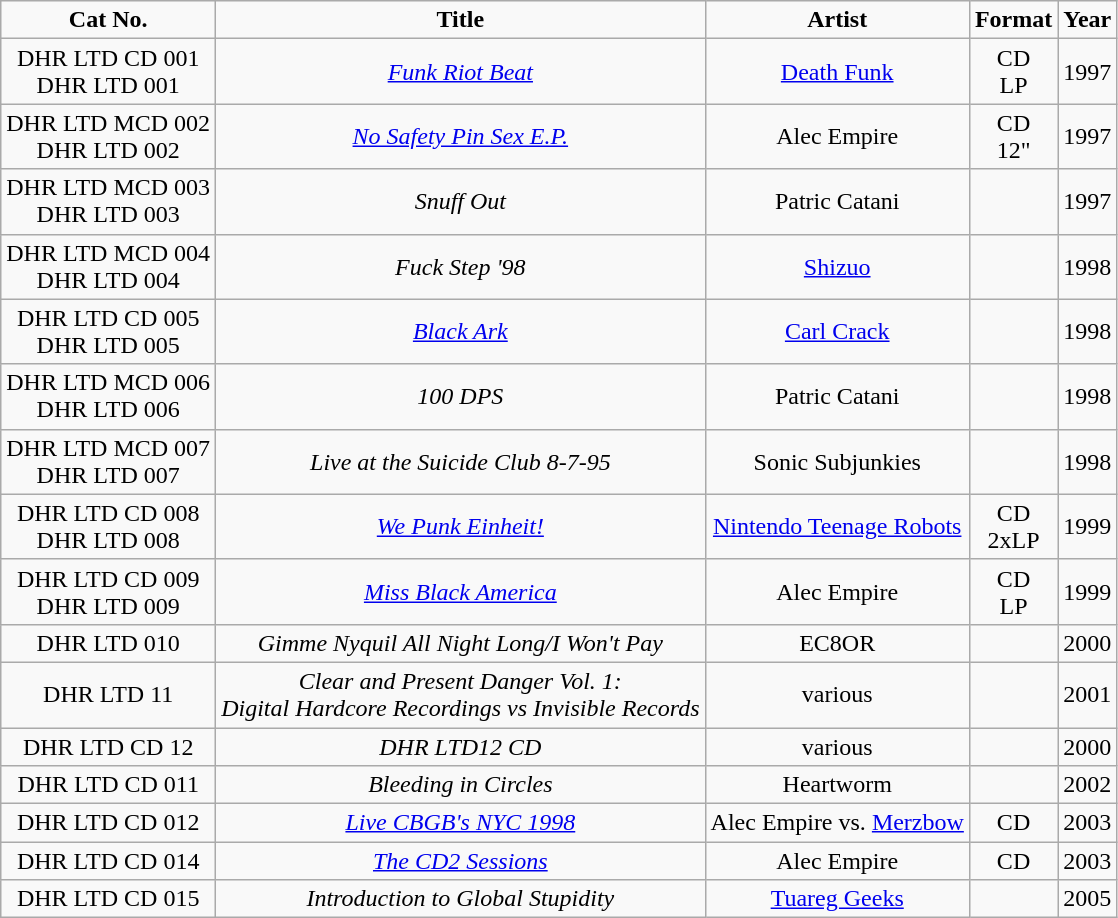<table class="wikitable" style="text-align:center">
<tr>
<td><strong>Cat No.</strong></td>
<td><strong>Title</strong></td>
<td><strong>Artist</strong></td>
<td><strong>Format</strong></td>
<td><strong>Year</strong></td>
</tr>
<tr>
<td>DHR LTD CD 001<br>DHR LTD 001</td>
<td><em><a href='#'>Funk Riot Beat</a></em></td>
<td><a href='#'>Death Funk</a></td>
<td>CD<br>LP</td>
<td>1997</td>
</tr>
<tr>
<td>DHR LTD MCD 002<br>DHR LTD 002</td>
<td><em><a href='#'>No Safety Pin Sex E.P.</a></em></td>
<td>Alec Empire</td>
<td>CD<br>12"</td>
<td>1997</td>
</tr>
<tr>
<td>DHR LTD MCD 003<br>DHR LTD 003</td>
<td><em>Snuff Out</em></td>
<td>Patric Catani</td>
<td><br></td>
<td>1997</td>
</tr>
<tr>
<td>DHR LTD MCD 004<br>DHR LTD 004</td>
<td><em>Fuck Step '98</em></td>
<td><a href='#'>Shizuo</a></td>
<td><br></td>
<td>1998</td>
</tr>
<tr>
<td>DHR LTD CD 005<br>DHR LTD 005</td>
<td><em><a href='#'>Black Ark</a></em></td>
<td><a href='#'>Carl Crack</a></td>
<td><br></td>
<td>1998</td>
</tr>
<tr>
<td>DHR LTD MCD 006<br>DHR LTD 006</td>
<td><em>100 DPS</em></td>
<td>Patric Catani</td>
<td><br></td>
<td>1998</td>
</tr>
<tr>
<td>DHR LTD MCD 007<br>DHR LTD 007</td>
<td><em>Live at the Suicide Club 8-7-95</em></td>
<td>Sonic Subjunkies</td>
<td><br></td>
<td>1998</td>
</tr>
<tr>
<td>DHR LTD CD 008<br>DHR LTD 008</td>
<td><em><a href='#'>We Punk Einheit!</a></em></td>
<td><a href='#'>Nintendo Teenage Robots</a></td>
<td>CD<br>2xLP</td>
<td>1999</td>
</tr>
<tr>
<td>DHR LTD CD 009<br>DHR LTD 009</td>
<td><em><a href='#'>Miss Black America</a></em></td>
<td>Alec Empire</td>
<td>CD<br>LP</td>
<td>1999</td>
</tr>
<tr>
<td>DHR LTD 010</td>
<td><em>Gimme Nyquil All Night Long/I Won't Pay</em></td>
<td>EC8OR</td>
<td></td>
<td>2000</td>
</tr>
<tr>
<td>DHR LTD 11</td>
<td><em>Clear and Present Danger Vol. 1:</em><br><em>Digital Hardcore Recordings vs Invisible Records</em></td>
<td>various</td>
<td></td>
<td>2001</td>
</tr>
<tr>
<td>DHR LTD CD 12</td>
<td><em>DHR LTD12 CD</em></td>
<td>various</td>
<td></td>
<td>2000</td>
</tr>
<tr>
<td>DHR LTD CD 011</td>
<td><em>Bleeding in Circles</em></td>
<td>Heartworm</td>
<td></td>
<td>2002</td>
</tr>
<tr>
<td>DHR LTD CD 012</td>
<td><em><a href='#'>Live CBGB's NYC 1998</a></em></td>
<td>Alec Empire vs. <a href='#'>Merzbow</a></td>
<td>CD</td>
<td>2003</td>
</tr>
<tr>
<td>DHR LTD CD 014</td>
<td><em><a href='#'>The CD2 Sessions</a></em></td>
<td>Alec Empire</td>
<td>CD</td>
<td>2003</td>
</tr>
<tr>
<td>DHR LTD CD 015</td>
<td><em>Introduction to Global Stupidity</em></td>
<td><a href='#'>Tuareg Geeks</a></td>
<td></td>
<td>2005</td>
</tr>
</table>
